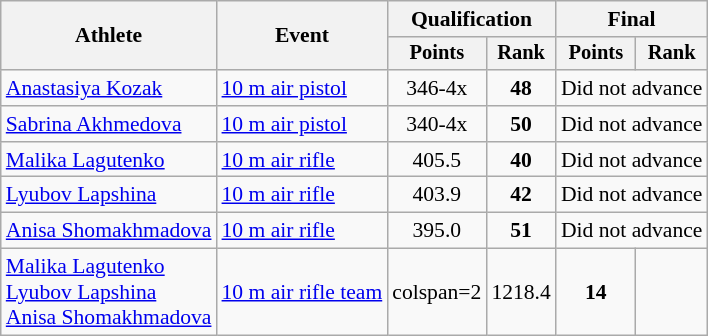<table class=wikitable style="text-align:center; font-size:90%">
<tr>
<th rowspan=2>Athlete</th>
<th rowspan=2>Event</th>
<th colspan=2>Qualification</th>
<th colspan=2>Final</th>
</tr>
<tr style="font-size:95%">
<th>Points</th>
<th>Rank</th>
<th>Points</th>
<th>Rank</th>
</tr>
<tr>
<td align=left><a href='#'>Anastasiya Kozak</a></td>
<td align=left><a href='#'>10 m air pistol</a></td>
<td>346-4x</td>
<td><strong>48</strong></td>
<td colspan=2>Did not advance</td>
</tr>
<tr>
<td align=left><a href='#'>Sabrina Akhmedova</a></td>
<td align=left><a href='#'>10 m air pistol</a></td>
<td>340-4x</td>
<td><strong>50</strong></td>
<td colspan=2>Did not advance</td>
</tr>
<tr>
<td align=left><a href='#'>Malika Lagutenko</a></td>
<td align=left><a href='#'>10 m air rifle</a></td>
<td>405.5</td>
<td><strong>40</strong></td>
<td colspan=2>Did not advance</td>
</tr>
<tr>
<td align=left><a href='#'>Lyubov Lapshina</a></td>
<td align=left><a href='#'>10 m air rifle</a></td>
<td>403.9</td>
<td><strong>42</strong></td>
<td colspan=2>Did not advance</td>
</tr>
<tr>
<td align=left><a href='#'>Anisa Shomakhmadova</a></td>
<td align=left><a href='#'>10 m air rifle</a></td>
<td>395.0</td>
<td><strong>51</strong></td>
<td colspan=2>Did not advance</td>
</tr>
<tr>
<td align=left><a href='#'>Malika Lagutenko</a><br><a href='#'>Lyubov Lapshina</a><br><a href='#'>Anisa Shomakhmadova</a></td>
<td align=left><a href='#'>10 m air rifle team</a></td>
<td>colspan=2 </td>
<td>1218.4</td>
<td><strong>14</strong></td>
</tr>
</table>
